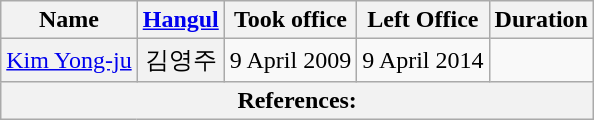<table class="wikitable sortable">
<tr>
<th>Name</th>
<th class="unsortable"><a href='#'>Hangul</a></th>
<th>Took office</th>
<th>Left Office</th>
<th>Duration</th>
</tr>
<tr>
<th align="center" scope="row" style="font-weight:normal;"><a href='#'>Kim Yong-ju</a></th>
<th align="center" scope="row" style="font-weight:normal;">김영주</th>
<td align="center">9 April 2009</td>
<td align="center">9 April 2014</td>
<td align="center"></td>
</tr>
<tr>
<th colspan="5" unsortable><strong>References:</strong><br></th>
</tr>
</table>
